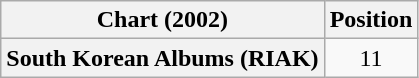<table class="wikitable plainrowheaders">
<tr>
<th scope="col">Chart (2002)</th>
<th scope="col">Position</th>
</tr>
<tr>
<th scope="row">South Korean Albums (RIAK)</th>
<td align="center">11</td>
</tr>
</table>
